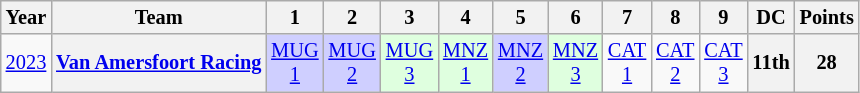<table class="wikitable" style="text-align:center; font-size:85%">
<tr>
<th>Year</th>
<th>Team</th>
<th>1</th>
<th>2</th>
<th>3</th>
<th>4</th>
<th>5</th>
<th>6</th>
<th>7</th>
<th>8</th>
<th>9</th>
<th>DC</th>
<th>Points</th>
</tr>
<tr>
<td><a href='#'>2023</a></td>
<th nowrap><a href='#'>Van Amersfoort Racing</a></th>
<td style="background:#CFCFFF;"><a href='#'>MUG<br>1</a><br></td>
<td style="background:#CFCFFF;"><a href='#'>MUG<br>2</a><br></td>
<td style="background:#DFFFDF;"><a href='#'>MUG<br>3</a><br></td>
<td style="background:#DFFFDF;"><a href='#'>MNZ<br>1</a><br></td>
<td style="background:#CFCFFF;"><a href='#'>MNZ<br>2</a><br></td>
<td style="background:#DFFFDF;"><a href='#'>MNZ<br>3</a><br></td>
<td><a href='#'>CAT<br>1</a></td>
<td><a href='#'>CAT<br>2</a></td>
<td><a href='#'>CAT<br>3</a></td>
<th>11th</th>
<th>28</th>
</tr>
</table>
